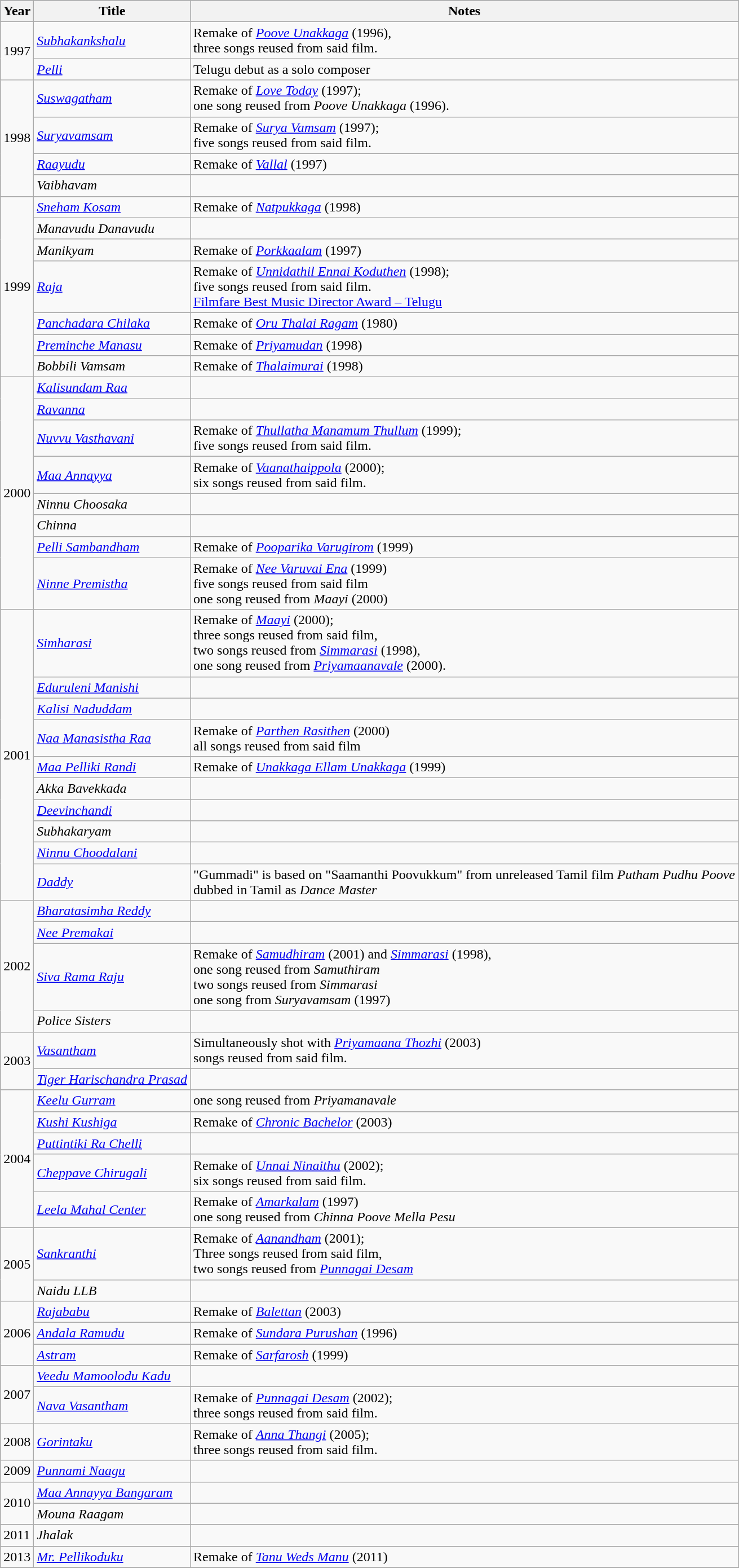<table class="wikitable">
<tr style="background:LightSteelBlue; text-align:center;">
<th>Year</th>
<th>Title</th>
<th>Notes</th>
</tr>
<tr>
<td rowspan="2">1997</td>
<td><em><a href='#'>Subhakankshalu</a></em></td>
<td>Remake of <em><a href='#'>Poove Unakkaga</a></em> (1996),<br> three songs reused from said film.</td>
</tr>
<tr>
<td><em><a href='#'>Pelli</a></em></td>
<td>Telugu debut as a solo composer</td>
</tr>
<tr>
<td rowspan="4">1998</td>
<td><em><a href='#'>Suswagatham</a></em></td>
<td>Remake of <em><a href='#'>Love Today</a></em> (1997); <br> one song reused from <em>Poove Unakkaga</em> (1996).</td>
</tr>
<tr>
<td><em><a href='#'>Suryavamsam</a></em></td>
<td>Remake of <em><a href='#'>Surya Vamsam</a></em> (1997);<br> five songs reused from said film.</td>
</tr>
<tr>
<td><em><a href='#'>Raayudu</a></em></td>
<td>Remake of <em><a href='#'>Vallal</a></em> (1997)</td>
</tr>
<tr>
<td><em>Vaibhavam</em></td>
<td></td>
</tr>
<tr>
<td rowspan="7">1999</td>
<td><em><a href='#'>Sneham Kosam</a></em></td>
<td>Remake of <em><a href='#'>Natpukkaga</a></em> (1998)</td>
</tr>
<tr>
<td><em>Manavudu Danavudu</em></td>
<td></td>
</tr>
<tr>
<td><em>Manikyam</em></td>
<td>Remake of <em><a href='#'>Porkkaalam</a></em> (1997)</td>
</tr>
<tr>
<td><em><a href='#'>Raja</a></em></td>
<td>Remake of <em><a href='#'>Unnidathil Ennai Koduthen</a></em> (1998);<br> five songs reused from said film.<br><a href='#'>Filmfare Best Music Director Award – Telugu</a></td>
</tr>
<tr>
<td><em><a href='#'>Panchadara Chilaka</a></em></td>
<td>Remake of <em><a href='#'>Oru Thalai Ragam</a></em> (1980)</td>
</tr>
<tr>
<td><em><a href='#'>Preminche Manasu</a></em></td>
<td>Remake of <em><a href='#'>Priyamudan</a></em> (1998)</td>
</tr>
<tr>
<td><em>Bobbili Vamsam</em></td>
<td>Remake of <em><a href='#'>Thalaimurai</a></em> (1998)</td>
</tr>
<tr>
<td rowspan="8">2000</td>
<td><em><a href='#'>Kalisundam Raa</a></em></td>
<td></td>
</tr>
<tr>
<td><em><a href='#'>Ravanna</a></em></td>
<td></td>
</tr>
<tr>
<td><em><a href='#'>Nuvvu Vasthavani</a></em></td>
<td>Remake of <em><a href='#'>Thullatha Manamum Thullum</a></em> (1999);<br>five songs reused from said film.</td>
</tr>
<tr>
<td><em><a href='#'>Maa Annayya</a></em></td>
<td>Remake of <em><a href='#'>Vaanathaippola</a></em> (2000);<br> six songs reused from said film.</td>
</tr>
<tr>
<td><em>Ninnu Choosaka</em></td>
<td></td>
</tr>
<tr>
<td><em>Chinna</em></td>
<td></td>
</tr>
<tr>
<td><em><a href='#'>Pelli Sambandham</a></em></td>
<td>Remake of <em><a href='#'>Pooparika Varugirom</a></em> (1999)</td>
</tr>
<tr>
<td><em><a href='#'>Ninne Premistha</a></em></td>
<td>Remake of <em><a href='#'>Nee Varuvai Ena</a></em> (1999)<br>five songs reused from said film<br>one song reused from <em>Maayi</em> (2000)</td>
</tr>
<tr>
<td rowspan="10">2001</td>
<td><em><a href='#'>Simharasi</a></em></td>
<td>Remake of <em><a href='#'>Maayi</a></em> (2000);<br>three songs reused from said film,<br>two songs reused from <em><a href='#'>Simmarasi</a></em> (1998),<br>one song reused from <em><a href='#'>Priyamaanavale</a></em> (2000).</td>
</tr>
<tr>
<td><em><a href='#'>Eduruleni Manishi</a></em></td>
<td></td>
</tr>
<tr>
<td><em><a href='#'>Kalisi Naduddam</a></em></td>
<td></td>
</tr>
<tr>
<td><em><a href='#'>Naa Manasistha Raa</a></em></td>
<td>Remake of <em><a href='#'>Parthen Rasithen</a></em> (2000)<br>all songs reused from said film</td>
</tr>
<tr>
<td><em><a href='#'>Maa Pelliki Randi</a></em></td>
<td>Remake of <em><a href='#'>Unakkaga Ellam Unakkaga</a></em> (1999)</td>
</tr>
<tr>
<td><em>Akka Bavekkada</em></td>
<td></td>
</tr>
<tr>
<td><em><a href='#'>Deevinchandi</a></em></td>
<td></td>
</tr>
<tr>
<td><em>Subhakaryam</em></td>
<td></td>
</tr>
<tr>
<td><em><a href='#'>Ninnu Choodalani</a></em></td>
<td></td>
</tr>
<tr>
<td><em><a href='#'>Daddy</a></em></td>
<td>"Gummadi" is based on "Saamanthi Poovukkum" from unreleased Tamil film <em>Putham Pudhu Poove</em><br>dubbed in Tamil as <em>Dance Master</em></td>
</tr>
<tr>
<td rowspan="4">2002</td>
<td><em><a href='#'>Bharatasimha Reddy</a></em></td>
<td></td>
</tr>
<tr>
<td><em><a href='#'>Nee Premakai</a></em></td>
<td></td>
</tr>
<tr>
<td><em><a href='#'>Siva Rama Raju</a></em></td>
<td>Remake of <em><a href='#'>Samudhiram</a></em> (2001) and <em><a href='#'>Simmarasi</a></em> (1998),<br> one song reused from <em>Samuthiram</em><br>two songs reused from <em>Simmarasi</em><br>one song from <em>Suryavamsam</em> (1997)</td>
</tr>
<tr>
<td><em>Police Sisters</em></td>
<td></td>
</tr>
<tr>
<td rowspan="2">2003</td>
<td><em><a href='#'>Vasantham</a></em></td>
<td>Simultaneously shot with <em><a href='#'>Priyamaana Thozhi</a></em> (2003)<br> songs reused from said film.</td>
</tr>
<tr>
<td><em><a href='#'>Tiger Harischandra Prasad</a></em></td>
<td></td>
</tr>
<tr>
<td rowspan="5">2004</td>
<td><em><a href='#'>Keelu Gurram</a></em></td>
<td>one song reused from <em>Priyamanavale</em></td>
</tr>
<tr>
<td><em><a href='#'>Kushi Kushiga</a></em></td>
<td>Remake of <em><a href='#'>Chronic Bachelor</a></em> (2003)</td>
</tr>
<tr>
<td><em><a href='#'>Puttintiki Ra Chelli</a></em></td>
<td></td>
</tr>
<tr>
<td><em><a href='#'>Cheppave Chirugali</a></em></td>
<td>Remake of <em><a href='#'>Unnai Ninaithu</a></em> (2002);<br>six songs reused from said film.</td>
</tr>
<tr>
<td><em><a href='#'>Leela Mahal Center</a></em></td>
<td>Remake of <em><a href='#'>Amarkalam</a></em> (1997)<br>one song reused from <em>Chinna Poove Mella Pesu</em></td>
</tr>
<tr>
<td rowspan="2">2005</td>
<td><em><a href='#'>Sankranthi</a></em></td>
<td>Remake of <em><a href='#'>Aanandham</a></em> (2001);<br>Three songs reused from said film,<br>two songs reused from <em><a href='#'>Punnagai Desam</a></em></td>
</tr>
<tr>
<td><em>Naidu LLB</em></td>
<td></td>
</tr>
<tr>
<td rowspan="3">2006</td>
<td><em><a href='#'>Rajababu</a></em></td>
<td>Remake of <em><a href='#'>Balettan</a></em> (2003)</td>
</tr>
<tr>
<td><em><a href='#'>Andala Ramudu</a></em></td>
<td>Remake of <em><a href='#'>Sundara Purushan</a></em> (1996)</td>
</tr>
<tr>
<td><em><a href='#'>Astram</a></em></td>
<td>Remake of <em><a href='#'>Sarfarosh</a></em> (1999)</td>
</tr>
<tr>
<td rowspan="2">2007</td>
<td><em><a href='#'>Veedu Mamoolodu Kadu</a></em></td>
<td></td>
</tr>
<tr>
<td><em><a href='#'>Nava Vasantham</a></em></td>
<td>Remake of <em><a href='#'>Punnagai Desam</a></em> (2002);<br> three songs reused from said film.</td>
</tr>
<tr>
<td>2008</td>
<td><em><a href='#'>Gorintaku</a></em></td>
<td>Remake of <em><a href='#'>Anna Thangi</a></em> (2005); <br> three songs reused from said film.</td>
</tr>
<tr>
<td>2009</td>
<td><em><a href='#'>Punnami Naagu</a></em></td>
<td></td>
</tr>
<tr>
<td rowspan="2">2010</td>
<td><em><a href='#'>Maa Annayya Bangaram</a></em></td>
<td></td>
</tr>
<tr>
<td><em>Mouna Raagam</em></td>
<td></td>
</tr>
<tr>
<td>2011</td>
<td><em>Jhalak</em></td>
<td></td>
</tr>
<tr>
<td>2013</td>
<td><em><a href='#'>Mr. Pellikoduku</a></em></td>
<td>Remake of <em><a href='#'>Tanu Weds Manu</a></em> (2011)</td>
</tr>
<tr>
</tr>
</table>
